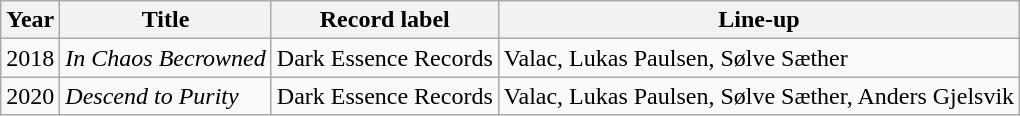<table class="wikitable">
<tr>
<th align="center" valign="top">Year</th>
<th align="center" valign="top">Title</th>
<th align="center" valign="top">Record label</th>
<th align="center" valign="top">Line-up</th>
</tr>
<tr>
<td align="left" valign="top">2018</td>
<td align="left" valign="top"><em>In Chaos Becrowned</em></td>
<td align="left" valign="top">Dark Essence Records</td>
<td align="left" valign="top">Valac, Lukas Paulsen, Sølve Sæther</td>
</tr>
<tr>
<td align="left" valign="top">2020</td>
<td align="left" valign="top"><em>Descend to Purity</em></td>
<td align="left" valign="top">Dark Essence Records</td>
<td align="left" valign="top">Valac, Lukas Paulsen, Sølve Sæther, Anders Gjelsvik</td>
</tr>
</table>
